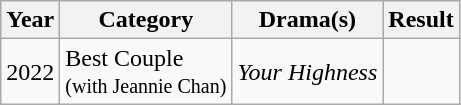<table class="wikitable sortable">
<tr>
<th>Year</th>
<th>Category</th>
<th>Drama(s)</th>
<th>Result</th>
</tr>
<tr>
<td>2022</td>
<td>Best Couple <br> <small>(with Jeannie Chan)</small></td>
<td><em>Your Highness</em></td>
<td></td>
</tr>
</table>
